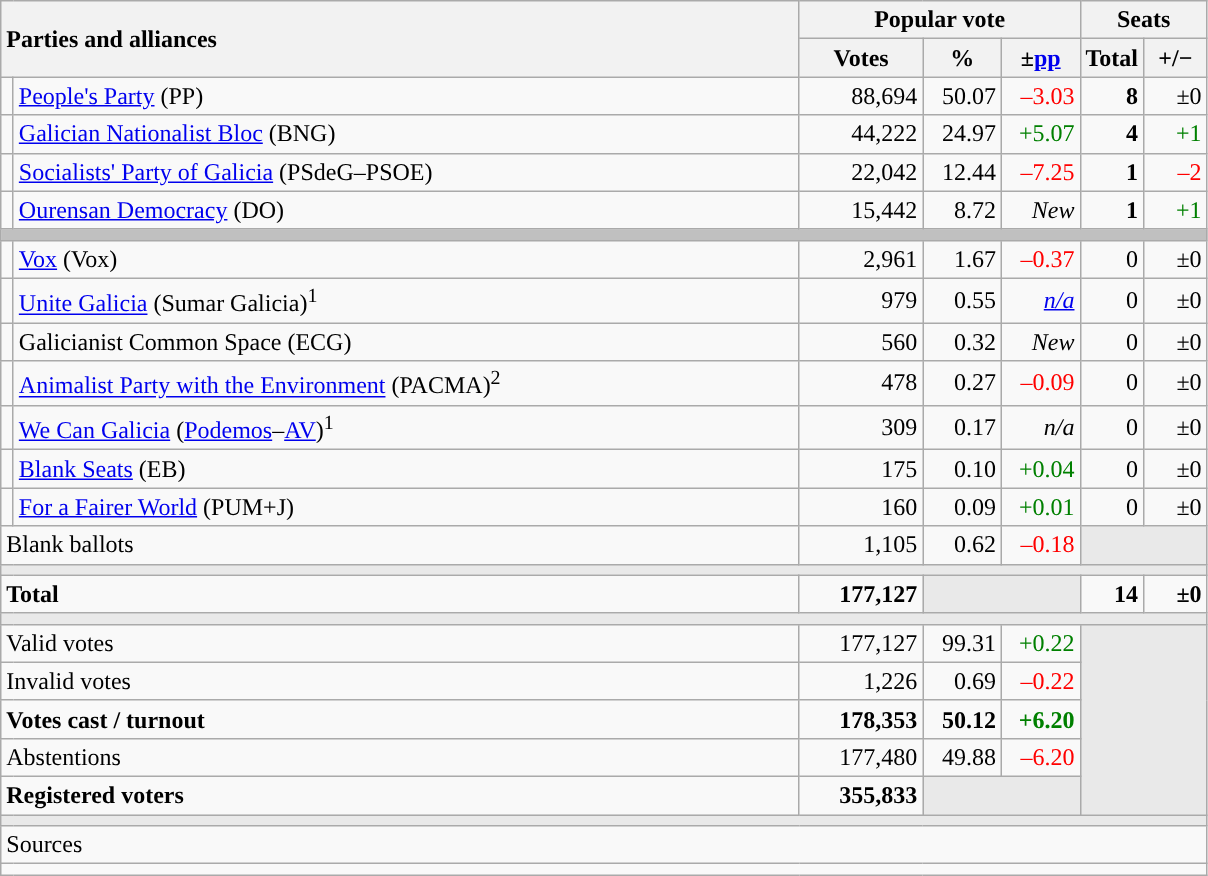<table class="wikitable" style="text-align:right;">
<tr>
<th style="text-align:left;" rowspan="2" colspan="2" width="525">Parties and alliances</th>
<th colspan="3">Popular vote</th>
<th colspan="2">Seats</th>
</tr>
<tr>
<th width="75">Votes</th>
<th width="45">%</th>
<th width="45">±<a href='#'>pp</a></th>
<th width="35">Total</th>
<th width="35">+/−</th>
</tr>
<tr>
<td width="1" style="color:inherit;background:"></td>
<td align="left"><a href='#'>People's Party</a> (PP)</td>
<td>88,694</td>
<td>50.07</td>
<td style="color:red;">–3.03</td>
<td><strong>8</strong></td>
<td>±0</td>
</tr>
<tr>
<td style="color:inherit;background:"></td>
<td align="left"><a href='#'>Galician Nationalist Bloc</a> (BNG)</td>
<td>44,222</td>
<td>24.97</td>
<td style="color:green;">+5.07</td>
<td><strong>4</strong></td>
<td style="color:green;">+1</td>
</tr>
<tr>
<td style="color:inherit;background:"></td>
<td align="left"><a href='#'>Socialists' Party of Galicia</a> (PSdeG–PSOE)</td>
<td>22,042</td>
<td>12.44</td>
<td style="color:red;">–7.25</td>
<td><strong>1</strong></td>
<td style="color:red;">–2</td>
</tr>
<tr>
<td style="color:inherit;background:"></td>
<td align="left"><a href='#'>Ourensan Democracy</a> (DO)</td>
<td>15,442</td>
<td>8.72</td>
<td><em>New</em></td>
<td><strong>1</strong></td>
<td style="color:green;">+1</td>
</tr>
<tr>
<td colspan="7" bgcolor="#C0C0C0"></td>
</tr>
<tr>
<td style="color:inherit;background:"></td>
<td align="left"><a href='#'>Vox</a> (Vox)</td>
<td>2,961</td>
<td>1.67</td>
<td style="color:red;">–0.37</td>
<td>0</td>
<td>±0</td>
</tr>
<tr>
<td style="color:inherit;background:"></td>
<td align="left"><a href='#'>Unite Galicia</a> (Sumar Galicia)<sup>1</sup></td>
<td>979</td>
<td>0.55</td>
<td><em><a href='#'>n/a</a></em></td>
<td>0</td>
<td>±0</td>
</tr>
<tr>
<td style="color:inherit;background:"></td>
<td align="left">Galicianist Common Space (ECG)</td>
<td>560</td>
<td>0.32</td>
<td><em>New</em></td>
<td>0</td>
<td>±0</td>
</tr>
<tr>
<td style="color:inherit;background:"></td>
<td align="left"><a href='#'>Animalist Party with the Environment</a> (PACMA)<sup>2</sup></td>
<td>478</td>
<td>0.27</td>
<td style="color:red;">–0.09</td>
<td>0</td>
<td>±0</td>
</tr>
<tr>
<td style="color:inherit;background:"></td>
<td align="left"><a href='#'>We Can Galicia</a> (<a href='#'>Podemos</a>–<a href='#'>AV</a>)<sup>1</sup></td>
<td>309</td>
<td>0.17</td>
<td><em>n/a</em></td>
<td>0</td>
<td>±0</td>
</tr>
<tr>
<td style="color:inherit;background:"></td>
<td align="left"><a href='#'>Blank Seats</a> (EB)</td>
<td>175</td>
<td>0.10</td>
<td style="color:green;">+0.04</td>
<td>0</td>
<td>±0</td>
</tr>
<tr>
<td style="color:inherit;background:"></td>
<td align="left"><a href='#'>For a Fairer World</a> (PUM+J)</td>
<td>160</td>
<td>0.09</td>
<td style="color:green;">+0.01</td>
<td>0</td>
<td>±0</td>
</tr>
<tr>
<td align="left" colspan="2">Blank ballots</td>
<td>1,105</td>
<td>0.62</td>
<td style="color:red;">–0.18</td>
<td bgcolor="#E9E9E9" colspan="2"></td>
</tr>
<tr>
<td colspan="7" bgcolor="#E9E9E9"></td>
</tr>
<tr style="font-weight:bold;">
<td align="left" colspan="2">Total</td>
<td>177,127</td>
<td bgcolor="#E9E9E9" colspan="2"></td>
<td>14</td>
<td>±0</td>
</tr>
<tr>
<td colspan="7" bgcolor="#E9E9E9"></td>
</tr>
<tr>
<td align="left" colspan="2">Valid votes</td>
<td>177,127</td>
<td>99.31</td>
<td style="color:green;">+0.22</td>
<td bgcolor="#E9E9E9" colspan="2" rowspan="5"></td>
</tr>
<tr>
<td align="left" colspan="2">Invalid votes</td>
<td>1,226</td>
<td>0.69</td>
<td style="color:red;">–0.22</td>
</tr>
<tr style="font-weight:bold;">
<td align="left" colspan="2">Votes cast / turnout</td>
<td>178,353</td>
<td>50.12</td>
<td style="color:green;">+6.20</td>
</tr>
<tr>
<td align="left" colspan="2">Abstentions</td>
<td>177,480</td>
<td>49.88</td>
<td style="color:red;">–6.20</td>
</tr>
<tr style="font-weight:bold;">
<td align="left" colspan="2">Registered voters</td>
<td>355,833</td>
<td bgcolor="#E9E9E9" colspan="2"></td>
</tr>
<tr>
<td colspan="7" bgcolor="#E9E9E9"></td>
</tr>
<tr>
<td align="left" colspan="7">Sources</td>
</tr>
<tr>
<td colspan="7" style="text-align:left; max-width:790px;"></td>
</tr>
</table>
